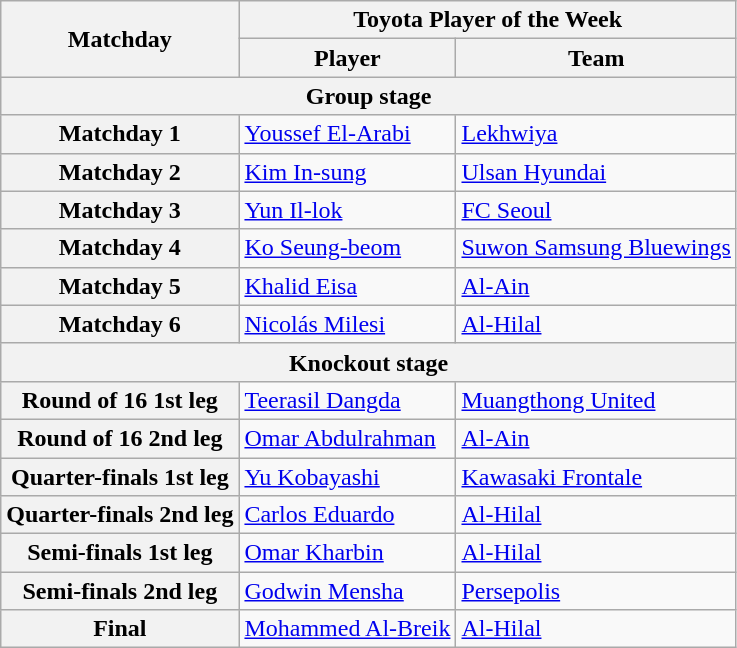<table class="wikitable">
<tr>
<th rowspan=2>Matchday</th>
<th colspan=2>Toyota Player of the Week</th>
</tr>
<tr>
<th>Player</th>
<th>Team</th>
</tr>
<tr>
<th colspan=3>Group stage</th>
</tr>
<tr>
<th>Matchday 1</th>
<td align=left> <a href='#'>Youssef El-Arabi</a></td>
<td align=left> <a href='#'>Lekhwiya</a></td>
</tr>
<tr>
<th>Matchday 2</th>
<td align=left> <a href='#'>Kim In-sung</a></td>
<td align=left> <a href='#'>Ulsan Hyundai</a></td>
</tr>
<tr>
<th>Matchday 3</th>
<td align=left> <a href='#'>Yun Il-lok</a></td>
<td align=left> <a href='#'>FC Seoul</a></td>
</tr>
<tr>
<th>Matchday 4</th>
<td align=left> <a href='#'>Ko Seung-beom</a></td>
<td align=left> <a href='#'>Suwon Samsung Bluewings</a></td>
</tr>
<tr>
<th>Matchday 5</th>
<td align=left> <a href='#'>Khalid Eisa</a></td>
<td align=left> <a href='#'>Al-Ain</a></td>
</tr>
<tr>
<th>Matchday 6</th>
<td align=left> <a href='#'>Nicolás Milesi</a></td>
<td align=left> <a href='#'>Al-Hilal</a></td>
</tr>
<tr>
<th colspan=3>Knockout stage</th>
</tr>
<tr>
<th>Round of 16 1st leg</th>
<td align=left> <a href='#'>Teerasil Dangda</a></td>
<td align=left> <a href='#'>Muangthong United</a></td>
</tr>
<tr>
<th>Round of 16 2nd leg</th>
<td align=left> <a href='#'>Omar Abdulrahman</a></td>
<td align=left> <a href='#'>Al-Ain</a></td>
</tr>
<tr>
<th>Quarter-finals 1st leg</th>
<td align=left> <a href='#'>Yu Kobayashi</a></td>
<td align=left> <a href='#'>Kawasaki Frontale</a></td>
</tr>
<tr>
<th>Quarter-finals 2nd leg</th>
<td align=left> <a href='#'>Carlos Eduardo</a></td>
<td align=left> <a href='#'>Al-Hilal</a></td>
</tr>
<tr>
<th>Semi-finals 1st leg</th>
<td align=left> <a href='#'>Omar Kharbin</a></td>
<td align=left> <a href='#'>Al-Hilal</a></td>
</tr>
<tr>
<th>Semi-finals 2nd leg</th>
<td align=left> <a href='#'>Godwin Mensha</a></td>
<td align=left> <a href='#'>Persepolis</a></td>
</tr>
<tr>
<th>Final</th>
<td align=left> <a href='#'>Mohammed Al-Breik</a></td>
<td align=left> <a href='#'>Al-Hilal</a></td>
</tr>
</table>
